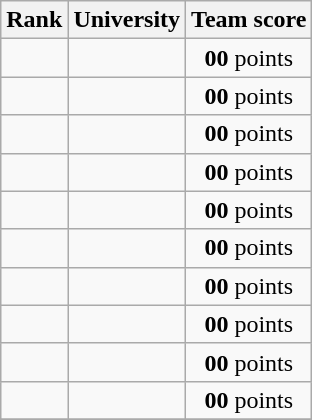<table class="wikitable sortable" style=" text-align:center">
<tr>
<th>Rank</th>
<th>University</th>
<th>Team score</th>
</tr>
<tr>
<td></td>
<td align=left></td>
<td><strong>00</strong> points</td>
</tr>
<tr>
<td></td>
<td align=left></td>
<td><strong>00</strong> points</td>
</tr>
<tr>
<td></td>
<td align=left></td>
<td><strong>00</strong> points</td>
</tr>
<tr>
<td></td>
<td align=left></td>
<td><strong>00</strong> points</td>
</tr>
<tr>
<td></td>
<td align=left></td>
<td><strong>00</strong> points</td>
</tr>
<tr>
<td></td>
<td align=left></td>
<td><strong>00</strong> points</td>
</tr>
<tr>
<td></td>
<td align=left></td>
<td><strong>00</strong> points</td>
</tr>
<tr>
<td></td>
<td align=left></td>
<td><strong>00</strong> points</td>
</tr>
<tr>
<td></td>
<td align=left></td>
<td><strong>00</strong> points</td>
</tr>
<tr>
<td></td>
<td align=left></td>
<td><strong>00</strong> points</td>
</tr>
<tr>
</tr>
</table>
